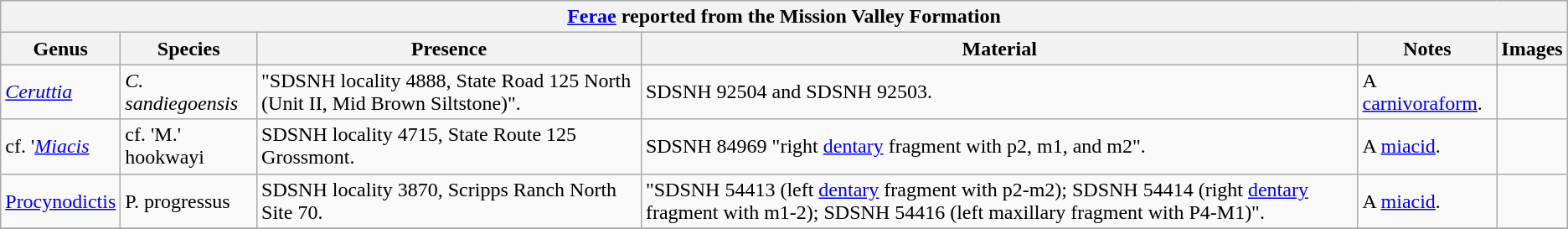<table class="wikitable" align="center">
<tr>
<th colspan="6" align="center"><strong><a href='#'>Ferae</a> reported from the Mission Valley Formation</strong></th>
</tr>
<tr>
<th>Genus</th>
<th>Species</th>
<th>Presence</th>
<th><strong>Material</strong></th>
<th>Notes</th>
<th>Images</th>
</tr>
<tr>
<td><em><a href='#'>Ceruttia</a></em></td>
<td><em>C. sandiegoensis</em></td>
<td>"SDSNH locality 4888, State Road 125 North (Unit II, Mid Brown Siltstone)".</td>
<td>SDSNH 92504 and SDSNH 92503.</td>
<td>A <a href='#'>carnivoraform</a>.</td>
<td></td>
</tr>
<tr>
<td>cf. '<em><a href='#'>Miacis</a><strong></td>
<td>cf. </em>'M.' hookwayi<em></td>
<td>SDSNH locality 4715, State Route 125 Grossmont.</td>
<td>SDSNH 84969 "right <a href='#'>dentary</a> fragment with p2, m1, and m2".</td>
<td>A <a href='#'>miacid</a>.</td>
<td></td>
</tr>
<tr>
<td></em><a href='#'>Procynodictis</a><em></td>
<td></em>P. progressus<em></td>
<td>SDSNH locality 3870, Scripps Ranch North Site 70.</td>
<td>"SDSNH 54413 (left <a href='#'>dentary</a> fragment with p2-m2); SDSNH 54414 (right <a href='#'>dentary</a> fragment with m1-2); SDSNH 54416 (left maxillary fragment with P4-M1)".</td>
<td>A <a href='#'>miacid</a>.</td>
<td></td>
</tr>
<tr>
</tr>
</table>
